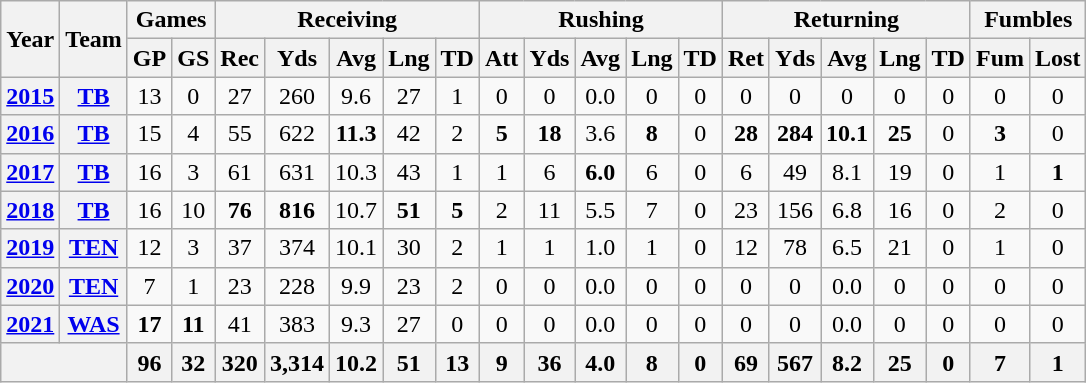<table class="wikitable" style="text-align: center;">
<tr>
<th rowspan="2">Year</th>
<th rowspan="2">Team</th>
<th colspan="2">Games</th>
<th colspan="5">Receiving</th>
<th colspan="5">Rushing</th>
<th colspan="5">Returning</th>
<th colspan="2">Fumbles</th>
</tr>
<tr>
<th>GP</th>
<th>GS</th>
<th>Rec</th>
<th>Yds</th>
<th>Avg</th>
<th>Lng</th>
<th>TD</th>
<th>Att</th>
<th>Yds</th>
<th>Avg</th>
<th>Lng</th>
<th>TD</th>
<th>Ret</th>
<th>Yds</th>
<th>Avg</th>
<th>Lng</th>
<th>TD</th>
<th>Fum</th>
<th>Lost</th>
</tr>
<tr>
<th><a href='#'>2015</a></th>
<th><a href='#'>TB</a></th>
<td>13</td>
<td>0</td>
<td>27</td>
<td>260</td>
<td>9.6</td>
<td>27</td>
<td>1</td>
<td>0</td>
<td>0</td>
<td>0.0</td>
<td>0</td>
<td>0</td>
<td>0</td>
<td>0</td>
<td>0</td>
<td>0</td>
<td>0</td>
<td>0</td>
<td>0</td>
</tr>
<tr>
<th><a href='#'>2016</a></th>
<th><a href='#'>TB</a></th>
<td>15</td>
<td>4</td>
<td>55</td>
<td>622</td>
<td><strong>11.3</strong></td>
<td>42</td>
<td>2</td>
<td><strong>5</strong></td>
<td><strong>18</strong></td>
<td>3.6</td>
<td><strong>8</strong></td>
<td>0</td>
<td><strong>28</strong></td>
<td><strong>284</strong></td>
<td><strong>10.1</strong></td>
<td><strong>25</strong></td>
<td>0</td>
<td><strong>3</strong></td>
<td>0</td>
</tr>
<tr>
<th><a href='#'>2017</a></th>
<th><a href='#'>TB</a></th>
<td>16</td>
<td>3</td>
<td>61</td>
<td>631</td>
<td>10.3</td>
<td>43</td>
<td>1</td>
<td>1</td>
<td>6</td>
<td><strong>6.0</strong></td>
<td>6</td>
<td>0</td>
<td>6</td>
<td>49</td>
<td>8.1</td>
<td>19</td>
<td>0</td>
<td>1</td>
<td><strong>1</strong></td>
</tr>
<tr>
<th><a href='#'>2018</a></th>
<th><a href='#'>TB</a></th>
<td>16</td>
<td>10</td>
<td><strong>76</strong></td>
<td><strong>816</strong></td>
<td>10.7</td>
<td><strong>51</strong></td>
<td><strong>5</strong></td>
<td>2</td>
<td>11</td>
<td>5.5</td>
<td>7</td>
<td>0</td>
<td>23</td>
<td>156</td>
<td>6.8</td>
<td>16</td>
<td>0</td>
<td>2</td>
<td>0</td>
</tr>
<tr>
<th><a href='#'>2019</a></th>
<th><a href='#'>TEN</a></th>
<td>12</td>
<td>3</td>
<td>37</td>
<td>374</td>
<td>10.1</td>
<td>30</td>
<td>2</td>
<td>1</td>
<td>1</td>
<td>1.0</td>
<td>1</td>
<td>0</td>
<td>12</td>
<td>78</td>
<td>6.5</td>
<td>21</td>
<td>0</td>
<td>1</td>
<td>0</td>
</tr>
<tr>
<th><a href='#'>2020</a></th>
<th><a href='#'>TEN</a></th>
<td>7</td>
<td>1</td>
<td>23</td>
<td>228</td>
<td>9.9</td>
<td>23</td>
<td>2</td>
<td>0</td>
<td>0</td>
<td>0.0</td>
<td>0</td>
<td>0</td>
<td>0</td>
<td>0</td>
<td>0.0</td>
<td>0</td>
<td>0</td>
<td>0</td>
<td>0</td>
</tr>
<tr>
<th><a href='#'>2021</a></th>
<th><a href='#'>WAS</a></th>
<td><strong>17</strong></td>
<td><strong>11</strong></td>
<td>41</td>
<td>383</td>
<td>9.3</td>
<td>27</td>
<td>0</td>
<td>0</td>
<td>0</td>
<td>0.0</td>
<td>0</td>
<td>0</td>
<td>0</td>
<td>0</td>
<td>0.0</td>
<td>0</td>
<td>0</td>
<td>0</td>
<td>0</td>
</tr>
<tr>
<th colspan="2"></th>
<th>96</th>
<th>32</th>
<th>320</th>
<th>3,314</th>
<th>10.2</th>
<th>51</th>
<th>13</th>
<th>9</th>
<th>36</th>
<th>4.0</th>
<th>8</th>
<th>0</th>
<th>69</th>
<th>567</th>
<th>8.2</th>
<th>25</th>
<th>0</th>
<th>7</th>
<th>1</th>
</tr>
</table>
